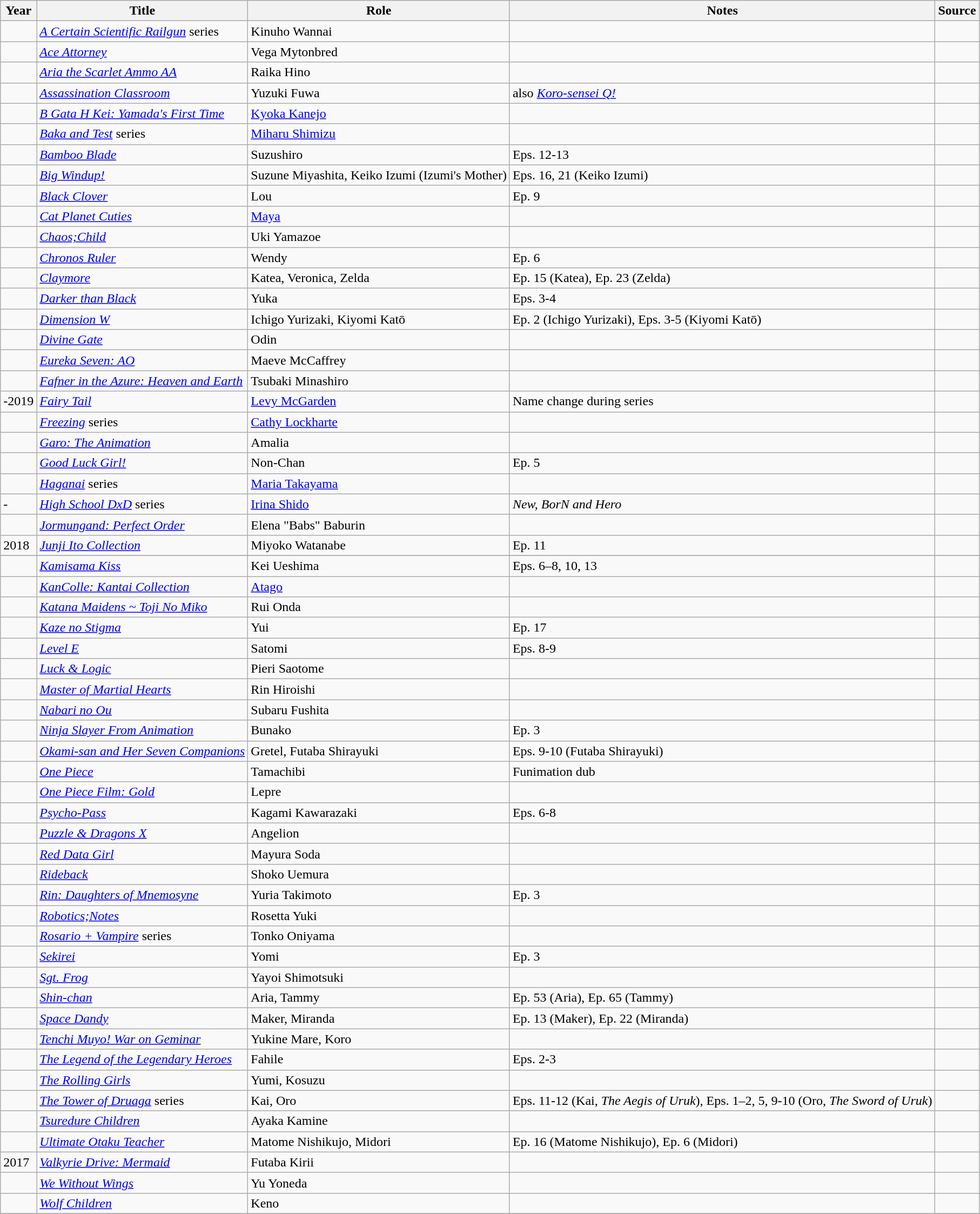<table class="wikitable sortable plainrowheaders">
<tr>
<th>Year</th>
<th>Title</th>
<th>Role</th>
<th class="unsortable">Notes</th>
<th class="unsortable">Source</th>
</tr>
<tr>
<td></td>
<td><em><a href='#'>A Certain Scientific Railgun</a></em> series</td>
<td>Kinuho Wannai</td>
<td></td>
<td></td>
</tr>
<tr>
<td></td>
<td><em><a href='#'>Ace Attorney</a></em></td>
<td>Vega Mytonbred</td>
<td></td>
<td></td>
</tr>
<tr>
<td></td>
<td><em><a href='#'>Aria the Scarlet Ammo AA</a></em></td>
<td>Raika Hino</td>
<td></td>
<td></td>
</tr>
<tr>
<td></td>
<td><em><a href='#'>Assassination Classroom</a></em></td>
<td>Yuzuki Fuwa</td>
<td>also <em><a href='#'>Koro-sensei Q!</a></em></td>
<td></td>
</tr>
<tr>
<td></td>
<td><em><a href='#'>B Gata H Kei: Yamada's First Time</a></em></td>
<td><a href='#'>Kyoka Kanejo</a></td>
<td></td>
<td></td>
</tr>
<tr>
<td></td>
<td><em><a href='#'>Baka and Test</a></em> series</td>
<td><a href='#'>Miharu Shimizu</a></td>
<td></td>
<td></td>
</tr>
<tr>
<td></td>
<td><em><a href='#'>Bamboo Blade</a></em></td>
<td>Suzushiro</td>
<td>Eps. 12-13</td>
<td></td>
</tr>
<tr>
<td></td>
<td><em><a href='#'>Big Windup!</a></em></td>
<td>Suzune Miyashita, Keiko Izumi (Izumi's Mother)</td>
<td>Eps. 16, 21 (Keiko Izumi)</td>
<td></td>
</tr>
<tr>
<td></td>
<td><em><a href='#'>Black Clover</a></em></td>
<td>Lou</td>
<td>Ep. 9</td>
<td></td>
</tr>
<tr>
<td></td>
<td><em><a href='#'>Cat Planet Cuties</a></em></td>
<td><a href='#'>Maya</a></td>
<td></td>
<td></td>
</tr>
<tr>
<td></td>
<td><em><a href='#'>Chaos;Child</a></em></td>
<td>Uki Yamazoe</td>
<td></td>
<td></td>
</tr>
<tr>
<td></td>
<td><em><a href='#'>Chronos Ruler</a></em></td>
<td>Wendy</td>
<td>Ep. 6</td>
<td></td>
</tr>
<tr>
<td></td>
<td><em><a href='#'>Claymore</a></em></td>
<td>Katea, Veronica, Zelda</td>
<td>Ep. 15 (Katea), Ep. 23 (Zelda)</td>
<td></td>
</tr>
<tr>
<td></td>
<td><em><a href='#'>Darker than Black</a></em></td>
<td>Yuka</td>
<td>Eps. 3-4</td>
<td></td>
</tr>
<tr>
<td></td>
<td><em><a href='#'>Dimension W</a></em></td>
<td>Ichigo Yurizaki, Kiyomi Katō</td>
<td>Ep. 2 (Ichigo Yurizaki), Eps. 3-5 (Kiyomi Katō)</td>
<td></td>
</tr>
<tr>
<td></td>
<td><em><a href='#'>Divine Gate</a></em></td>
<td>Odin</td>
<td></td>
<td></td>
</tr>
<tr>
<td></td>
<td><em><a href='#'>Eureka Seven: AO</a></em></td>
<td>Maeve McCaffrey</td>
<td></td>
<td></td>
</tr>
<tr>
<td></td>
<td><em><a href='#'>Fafner in the Azure: Heaven and Earth</a></em></td>
<td>Tsubaki Minashiro</td>
<td></td>
<td></td>
</tr>
<tr>
<td>-2019</td>
<td><em><a href='#'>Fairy Tail</a></em></td>
<td><a href='#'>Levy McGarden</a></td>
<td>Name change during series</td>
<td></td>
</tr>
<tr>
<td></td>
<td><em><a href='#'>Freezing</a></em> series</td>
<td><a href='#'>Cathy Lockharte</a></td>
<td></td>
<td></td>
</tr>
<tr>
<td></td>
<td><em><a href='#'>Garo: The Animation</a></em></td>
<td>Amalia</td>
<td></td>
<td></td>
</tr>
<tr>
<td></td>
<td><em><a href='#'>Good Luck Girl!</a></em></td>
<td>Non-Chan</td>
<td>Ep. 5</td>
<td></td>
</tr>
<tr>
<td></td>
<td><em><a href='#'>Haganai</a></em> series</td>
<td><a href='#'>Maria Takayama</a></td>
<td></td>
<td></td>
</tr>
<tr>
<td>-</td>
<td><em><a href='#'>High School DxD</a></em> series</td>
<td><a href='#'>Irina Shido</a></td>
<td><em>New,</em> <em>BorN and Hero</em></td>
<td></td>
</tr>
<tr>
<td></td>
<td><em><a href='#'>Jormungand: Perfect Order</a></em></td>
<td>Elena "Babs" Baburin</td>
<td></td>
<td></td>
</tr>
<tr>
<td>2018</td>
<td><em><a href='#'>Junji Ito Collection</a></em></td>
<td>Miyoko Watanabe</td>
<td>Ep. 11</td>
<td></td>
</tr>
<tr>
</tr>
<tr>
<td></td>
<td><em><a href='#'>Kamisama Kiss</a></em></td>
<td>Kei Ueshima</td>
<td>Eps. 6–8, 10, 13</td>
<td></td>
</tr>
<tr>
<td></td>
<td><em><a href='#'>KanColle: Kantai Collection</a></em></td>
<td><a href='#'>Atago</a></td>
<td></td>
<td></td>
</tr>
<tr>
<td></td>
<td><em><a href='#'>Katana Maidens ~ Toji No Miko</a></em></td>
<td>Rui Onda</td>
<td></td>
<td></td>
</tr>
<tr>
<td></td>
<td><em><a href='#'>Kaze no Stigma</a></em></td>
<td>Yui</td>
<td>Ep. 17</td>
<td></td>
</tr>
<tr>
<td></td>
<td><em><a href='#'>Level E</a></em></td>
<td>Satomi</td>
<td>Eps. 8-9</td>
<td></td>
</tr>
<tr>
<td></td>
<td><em><a href='#'>Luck & Logic</a></em></td>
<td>Pieri Saotome</td>
<td></td>
<td></td>
</tr>
<tr>
<td></td>
<td><em><a href='#'>Master of Martial Hearts</a></em></td>
<td>Rin Hiroishi</td>
<td></td>
<td></td>
</tr>
<tr>
<td></td>
<td><em><a href='#'>Nabari no Ou</a></em></td>
<td>Subaru Fushita</td>
<td></td>
<td></td>
</tr>
<tr>
<td></td>
<td><em><a href='#'>Ninja Slayer From Animation</a></em></td>
<td>Bunako</td>
<td>Ep. 3</td>
<td></td>
</tr>
<tr>
<td></td>
<td><em><a href='#'>Okami-san and Her Seven Companions</a></em></td>
<td>Gretel, Futaba Shirayuki</td>
<td>Eps. 9-10 (Futaba Shirayuki)</td>
<td></td>
</tr>
<tr>
<td></td>
<td><em><a href='#'>One Piece</a></em></td>
<td>Tamachibi</td>
<td>Funimation dub</td>
<td></td>
</tr>
<tr>
<td></td>
<td><em><a href='#'>One Piece Film: Gold</a></em></td>
<td>Lepre</td>
<td></td>
<td></td>
</tr>
<tr>
<td></td>
<td><em><a href='#'>Psycho-Pass</a></em></td>
<td>Kagami Kawarazaki</td>
<td>Eps. 6-8</td>
<td></td>
</tr>
<tr>
<td></td>
<td><em><a href='#'>Puzzle & Dragons X</a></em></td>
<td>Angelion</td>
<td></td>
<td></td>
</tr>
<tr>
<td></td>
<td><em><a href='#'>Red Data Girl</a></em></td>
<td>Mayura Soda</td>
<td></td>
<td></td>
</tr>
<tr>
<td></td>
<td><em><a href='#'>Rideback</a></em></td>
<td>Shoko Uemura</td>
<td></td>
<td></td>
</tr>
<tr>
<td></td>
<td><em><a href='#'>Rin: Daughters of Mnemosyne</a></em></td>
<td>Yuria Takimoto</td>
<td>Ep. 3</td>
<td></td>
</tr>
<tr>
<td></td>
<td><em><a href='#'>Robotics;Notes</a></em></td>
<td>Rosetta Yuki</td>
<td></td>
<td></td>
</tr>
<tr>
<td></td>
<td><em><a href='#'>Rosario + Vampire</a></em> series</td>
<td>Tonko Oniyama</td>
<td></td>
<td></td>
</tr>
<tr>
<td></td>
<td><em><a href='#'>Sekirei</a></em></td>
<td>Yomi</td>
<td>Ep. 3</td>
<td></td>
</tr>
<tr>
<td></td>
<td><em><a href='#'>Sgt. Frog</a></em></td>
<td>Yayoi Shimotsuki</td>
<td></td>
<td></td>
</tr>
<tr>
<td></td>
<td><em><a href='#'>Shin-chan</a></em></td>
<td>Aria, Tammy</td>
<td>Ep. 53 (Aria), Ep. 65 (Tammy)</td>
<td></td>
</tr>
<tr>
<td></td>
<td><em><a href='#'>Space Dandy</a></em></td>
<td>Maker, Miranda</td>
<td>Ep. 13 (Maker), Ep. 22 (Miranda)</td>
<td></td>
</tr>
<tr>
<td></td>
<td><em><a href='#'>Tenchi Muyo! War on Geminar</a></em></td>
<td>Yukine Mare, Koro</td>
<td></td>
<td></td>
</tr>
<tr>
<td></td>
<td><em><a href='#'>The Legend of the Legendary Heroes</a></em></td>
<td>Fahile</td>
<td>Eps. 2-3</td>
<td></td>
</tr>
<tr>
<td></td>
<td><em><a href='#'>The Rolling Girls</a></em></td>
<td>Yumi, Kosuzu</td>
<td></td>
<td></td>
</tr>
<tr>
<td></td>
<td><em><a href='#'>The Tower of Druaga</a></em> series</td>
<td>Kai, Oro</td>
<td>Eps. 11-12 (Kai, <em>The Aegis of Uruk</em>), Eps. 1–2, 5, 9-10 (Oro, <em>The Sword of Uruk</em>)</td>
<td></td>
</tr>
<tr>
<td></td>
<td><em><a href='#'>Tsuredure Children</a></em></td>
<td>Ayaka Kamine</td>
<td></td>
<td></td>
</tr>
<tr>
<td></td>
<td><em><a href='#'>Ultimate Otaku Teacher</a></em></td>
<td>Matome Nishikujo, Midori</td>
<td>Ep. 16 (Matome Nishikujo), Ep. 6 (Midori)</td>
<td></td>
</tr>
<tr>
<td>2017</td>
<td><em><a href='#'>Valkyrie Drive: Mermaid</a></em></td>
<td>Futaba Kirii</td>
<td></td>
<td></td>
</tr>
<tr>
<td></td>
<td><em><a href='#'>We Without Wings</a></em></td>
<td>Yu Yoneda</td>
<td></td>
<td></td>
</tr>
<tr>
<td></td>
<td><em><a href='#'>Wolf Children</a></em></td>
<td>Keno</td>
<td></td>
<td></td>
</tr>
<tr>
</tr>
</table>
